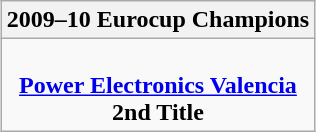<table class=wikitable style="text-align:center; margin:auto">
<tr>
<th>2009–10 Eurocup Champions</th>
</tr>
<tr>
<td> <br> <strong><a href='#'>Power Electronics Valencia</a></strong> <br> <strong>2nd Title</strong></td>
</tr>
</table>
